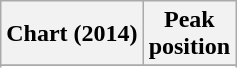<table class="wikitable sortable plainrowheaders">
<tr>
<th>Chart (2014)</th>
<th>Peak<br>position</th>
</tr>
<tr>
</tr>
<tr>
</tr>
<tr>
</tr>
<tr>
</tr>
<tr>
</tr>
</table>
